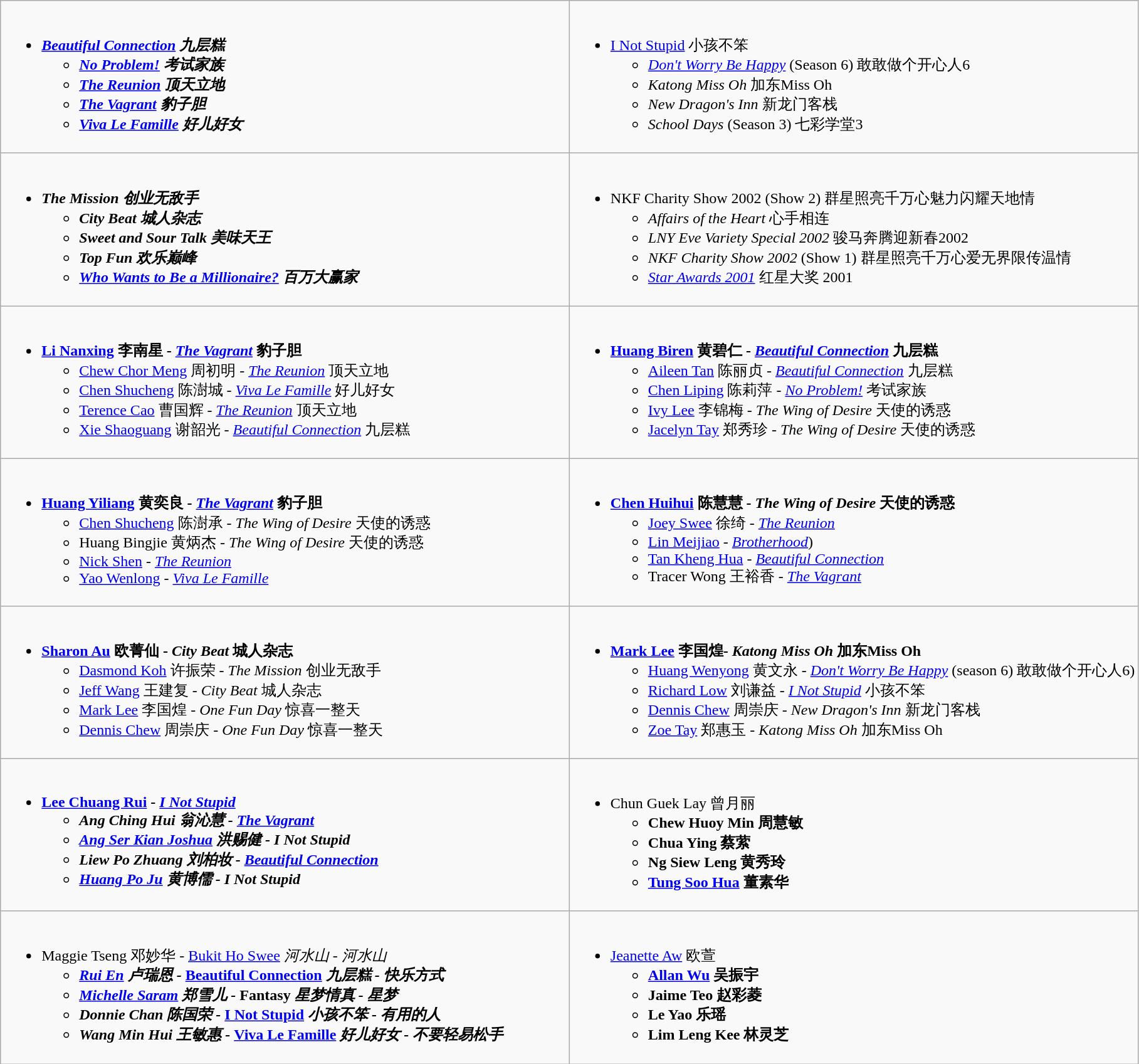<table class=wikitable>
<tr>
<td valign="top" width="50%"><br><div></div><ul><li><strong><em><a href='#'>Beautiful Connection</a><em> 九层糕<strong><ul><li></em><a href='#'>No Problem!</a><em> 考试家族</li><li></em><a href='#'>The Reunion</a><em> 顶天立地</li><li></em><a href='#'>The Vagrant</a><em> 豹子胆</li><li></em><a href='#'>Viva Le Famille</a><em> 好儿好女</li></ul></li></ul></td>
<td valign="top" width="50%"><br><div></div><ul><li></em></strong><a href='#'>I Not Stupid</a></em> 小孩不笨</strong><ul><li><em><a href='#'>Don't Worry Be Happy</a></em> (Season 6) 敢敢做个开心人6</li><li><em>Katong Miss Oh</em> 加东Miss Oh</li><li><em>New Dragon's Inn</em> 新龙门客栈</li><li><em>School Days</em> (Season 3) 七彩学堂3</li></ul></li></ul></td>
</tr>
<tr>
<td valign="top" width="50%"><br><div></div><ul><li><strong><em>The Mission<em> 创业无敌手<strong><ul><li></em>City Beat<em> 城人杂志</li><li></em>Sweet and Sour Talk<em> 美味天王</li><li></em>Top Fun<em> 欢乐巅峰</li><li></em><a href='#'>Who Wants to Be a Millionaire?</a><em> 百万大赢家</li></ul></li></ul></td>
<td valign="top" width="50%"><br><div></div><ul><li></em></strong>NKF Charity Show 2002</em> (Show 2) 群星照亮千万心魅力闪耀天地情</strong><ul><li><em>Affairs of the Heart</em> 心手相连</li><li><em>LNY Eve Variety Special 2002</em> 骏马奔腾迎新春2002</li><li><em>NKF Charity Show 2002</em> (Show 1) 群星照亮千万心爱无界限传温情</li><li><em><a href='#'>Star Awards 2001</a></em> 红星大奖 2001</li></ul></li></ul></td>
</tr>
<tr>
<td valign="top" width="50%"><br><div></div><ul><li><strong><a href='#'>Li Nanxing</a> 李南星 - <em><a href='#'>The Vagrant</a></em> 豹子胆</strong><ul><li><a href='#'>Chew Chor Meng</a> 周初明 - <em><a href='#'>The Reunion</a></em> 顶天立地</li><li><a href='#'>Chen Shucheng</a> 陈澍城 - <em><a href='#'>Viva Le Famille</a></em> 好儿好女</li><li><a href='#'>Terence Cao</a> 曹国辉 - <em><a href='#'>The Reunion</a></em> 顶天立地</li><li><a href='#'>Xie Shaoguang</a> 谢韶光 - <em><a href='#'>Beautiful Connection</a></em> 九层糕</li></ul></li></ul></td>
<td valign="top" width="50%"><br><div></div><ul><li><strong><a href='#'>Huang Biren</a> 黄碧仁 - <em><a href='#'>Beautiful Connection</a></em> 九层糕</strong><ul><li><a href='#'>Aileen Tan</a> 陈丽贞 - <em><a href='#'>Beautiful Connection</a></em> 九层糕</li><li><a href='#'>Chen Liping</a> 陈莉萍 - <em><a href='#'>No Problem!</a></em> 考试家族</li><li><a href='#'>Ivy Lee</a> 李锦梅 - <em>The Wing of Desire</em> 天使的诱惑</li><li><a href='#'>Jacelyn Tay</a> 郑秀珍 - <em>The Wing of Desire</em> 天使的诱惑</li></ul></li></ul></td>
</tr>
<tr>
<td valign="top" width="50%"><br><div></div><ul><li><strong><a href='#'>Huang Yiliang</a> 黄奕良 - <em><a href='#'>The Vagrant</a></em> 豹子胆</strong><ul><li><a href='#'>Chen Shucheng</a> 陈澍承 - <em>The Wing of Desire</em> 天使的诱惑</li><li>Huang Bingjie 黄炳杰 - <em>The Wing of Desire</em> 天使的诱惑</li><li><a href='#'>Nick Shen</a> - <em><a href='#'>The Reunion</a></em></li><li><a href='#'>Yao Wenlong</a> - <em><a href='#'>Viva Le Famille</a></em></li></ul></li></ul></td>
<td valign="top" width="50%"><br><div></div><ul><li><strong><a href='#'>Chen Huihui</a> 陈慧慧 - <em>The Wing of Desire</em> 天使的诱惑</strong><ul><li><a href='#'>Joey Swee</a> 徐绮 - <em><a href='#'>The Reunion</a></em></li><li><a href='#'>Lin Meijiao</a> - <em><a href='#'>Brotherhood</a></em>)</li><li><a href='#'>Tan Kheng Hua</a> - <em><a href='#'>Beautiful Connection</a></em></li><li>Tracer Wong 王裕香 - <em><a href='#'>The Vagrant</a></em></li></ul></li></ul></td>
</tr>
<tr>
<td valign="top" width="50%"><br><div></div><ul><li><strong><a href='#'>Sharon Au</a> 欧菁仙 - <em>City Beat</em> 城人杂志</strong><ul><li><a href='#'>Dasmond Koh</a> 许振荣 - <em>The Mission</em> 创业无敌手</li><li><a href='#'>Jeff Wang</a> 王建复 - <em>City Beat</em> 城人杂志</li><li><a href='#'>Mark Lee</a> 李国煌 - <em>One Fun Day</em> 惊喜一整天</li><li><a href='#'>Dennis Chew</a> 周崇庆 - <em>One Fun Day</em> 惊喜一整天</li></ul></li></ul></td>
<td valign="top" width="50%"><br><div></div><ul><li><strong><a href='#'>Mark Lee</a> 李国煌- <em>Katong Miss Oh</em> 加东Miss Oh</strong><ul><li><a href='#'>Huang Wenyong</a> 黄文永 - <em><a href='#'>Don't Worry Be Happy</a></em> (season 6) 敢敢做个开心人6)</li><li><a href='#'>Richard Low</a> 刘谦益 - <em><a href='#'>I Not Stupid</a></em> 小孩不笨</li><li><a href='#'>Dennis Chew</a> 周崇庆 - <em>New Dragon's Inn</em> 新龙门客栈</li><li><a href='#'>Zoe Tay</a> 郑惠玉 - <em>Katong Miss Oh</em> 加东Miss Oh</li></ul></li></ul></td>
</tr>
<tr>
<td valign="top" width="50%"><br><div></div><ul><li><strong><a href='#'>Lee Chuang Rui</a> - <em><a href='#'>I Not Stupid</a><strong><em><ul><li>Ang Ching Hui 翁沁慧 - </em><a href='#'>The Vagrant</a><em></li><li><a href='#'>Ang Ser Kian Joshua</a> 洪赐健 - </em>I Not Stupid<em></li><li>Liew Po Zhuang 刘柏妆 - </em><a href='#'>Beautiful Connection</a><em></li><li><a href='#'>Huang Po Ju</a> 黄博儒 - </em>I Not Stupid<em></li></ul></li></ul></td>
<td valign="top" width="50%"><br><div></div><ul><li></strong>Chun Guek Lay 曾月丽<strong><ul><li>Chew Huoy Min 周慧敏</li><li>Chua Ying 蔡萦</li><li>Ng Siew Leng 黄秀玲</li><li><a href='#'>Tung Soo Hua</a> 董素华</li></ul></li></ul></td>
</tr>
<tr>
<td valign="top" width="50%"><br><div></div><ul><li></strong>Maggie Tseng 邓妙华 - </em><a href='#'>Bukit Ho Swee</a><em> 河水山 - 河水山 <strong><ul><li><a href='#'>Rui En</a> 卢瑞恩 - </em><a href='#'>Beautiful Connection</a><em> 九层糕  - 快乐方式</li><li><a href='#'>Michelle Saram</a> 郑雪儿 - </em>Fantasy<em> 星梦情真 - 星梦</li><li>Donnie Chan 陈国荣 - </em><a href='#'>I Not Stupid</a><em> 小孩不笨  - 有用的人</li><li>Wang Min Hui 王敏惠 - </em><a href='#'>Viva Le Famille</a><em> 好儿好女  - 不要轻易松手</li></ul></li></ul></td>
<td valign="top" width="50%"><br><div></div><ul><li></strong><a href='#'>Jeanette Aw</a> 欧萱<strong><ul><li><a href='#'>Allan Wu</a> 吴振宇</li><li>Jaime Teo 赵彩菱</li><li>Le Yao 乐瑶</li><li>Lim Leng Kee 林灵芝</li></ul></li></ul></td>
</tr>
</table>
